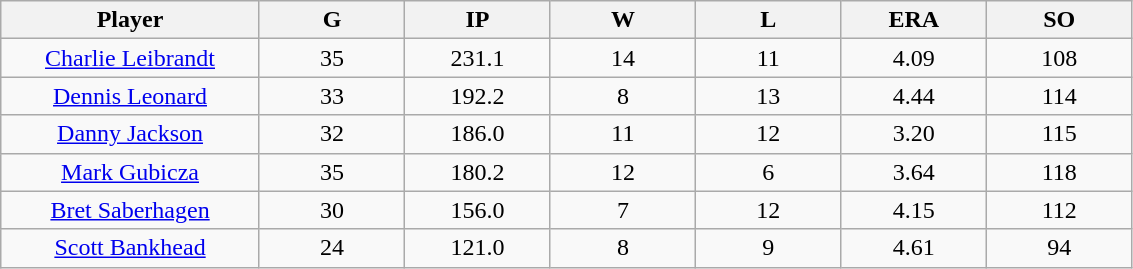<table class="wikitable sortable">
<tr>
<th bgcolor="#DDDDFF" width="16%">Player</th>
<th bgcolor="#DDDDFF" width="9%">G</th>
<th bgcolor="#DDDDFF" width="9%">IP</th>
<th bgcolor="#DDDDFF" width="9%">W</th>
<th bgcolor="#DDDDFF" width="9%">L</th>
<th bgcolor="#DDDDFF" width="9%">ERA</th>
<th bgcolor="#DDDDFF" width="9%">SO</th>
</tr>
<tr align="center">
<td><a href='#'>Charlie Leibrandt</a></td>
<td>35</td>
<td>231.1</td>
<td>14</td>
<td>11</td>
<td>4.09</td>
<td>108</td>
</tr>
<tr align=center>
<td><a href='#'>Dennis Leonard</a></td>
<td>33</td>
<td>192.2</td>
<td>8</td>
<td>13</td>
<td>4.44</td>
<td>114</td>
</tr>
<tr align=center>
<td><a href='#'>Danny Jackson</a></td>
<td>32</td>
<td>186.0</td>
<td>11</td>
<td>12</td>
<td>3.20</td>
<td>115</td>
</tr>
<tr align="center">
<td><a href='#'>Mark Gubicza</a></td>
<td>35</td>
<td>180.2</td>
<td>12</td>
<td>6</td>
<td>3.64</td>
<td>118</td>
</tr>
<tr align=center>
<td><a href='#'>Bret Saberhagen</a></td>
<td>30</td>
<td>156.0</td>
<td>7</td>
<td>12</td>
<td>4.15</td>
<td>112</td>
</tr>
<tr align=center>
<td><a href='#'>Scott Bankhead</a></td>
<td>24</td>
<td>121.0</td>
<td>8</td>
<td>9</td>
<td>4.61</td>
<td>94</td>
</tr>
</table>
